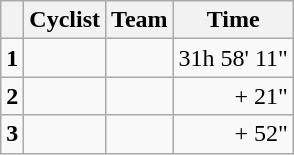<table class="wikitable">
<tr>
<th></th>
<th>Cyclist</th>
<th>Team</th>
<th>Time</th>
</tr>
<tr>
<td><strong>1</strong></td>
<td></td>
<td></td>
<td align=right>31h 58' 11"</td>
</tr>
<tr>
<td><strong>2</strong></td>
<td></td>
<td></td>
<td align=right>+ 21"</td>
</tr>
<tr>
<td><strong>3</strong></td>
<td></td>
<td></td>
<td align=right>+ 52"</td>
</tr>
</table>
